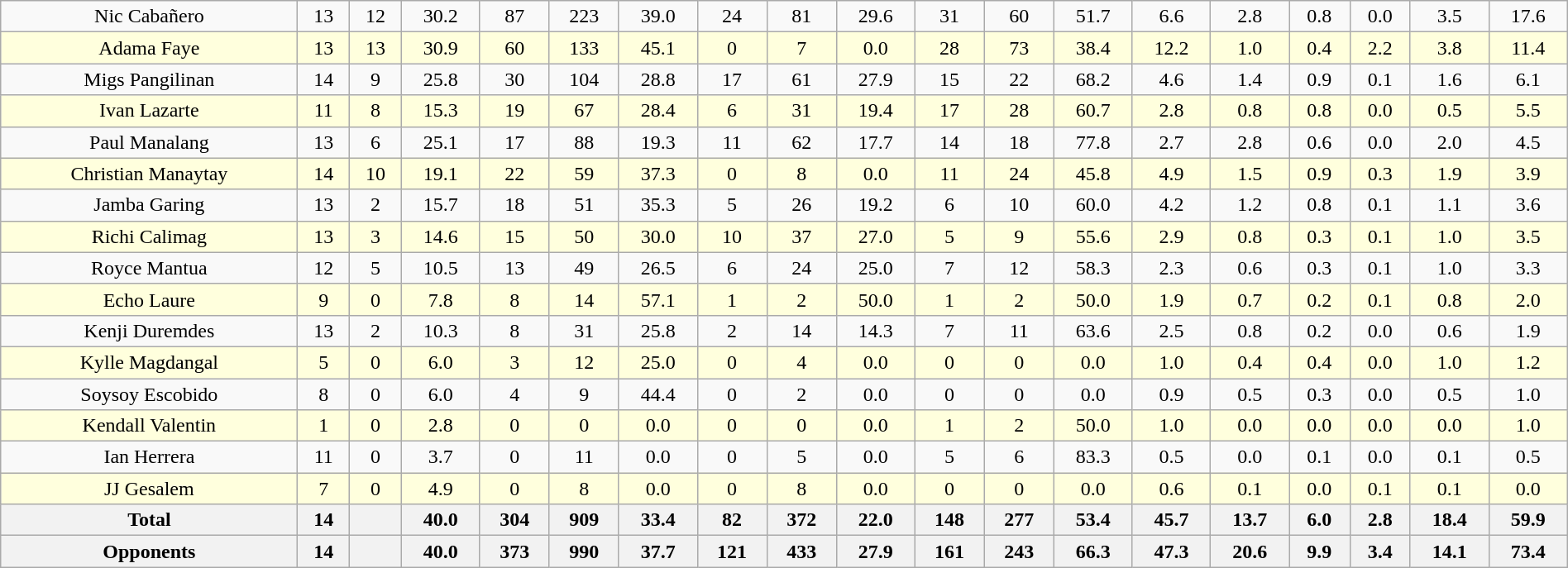<table class=wikitable width=100%>
<tr align=center>
<td>Nic Cabañero</td>
<td>13</td>
<td>12</td>
<td>30.2</td>
<td style=>87</td>
<td style=>223</td>
<td>39.0</td>
<td style=>24</td>
<td style=>81</td>
<td>29.6</td>
<td style=>31</td>
<td>60</td>
<td>51.7</td>
<td>6.6</td>
<td style=>2.8</td>
<td>0.8</td>
<td>0.0</td>
<td>3.5</td>
<td style=>17.6</td>
</tr>
<tr bgcolor=#ffffdd align=center>
<td>Adama Faye</td>
<td>13</td>
<td>13</td>
<td style=>30.9</td>
<td>60</td>
<td>133</td>
<td>45.1</td>
<td>0</td>
<td>7</td>
<td>0.0</td>
<td>28</td>
<td style=>73</td>
<td>38.4</td>
<td style=>12.2</td>
<td>1.0</td>
<td>0.4</td>
<td style=>2.2</td>
<td>3.8</td>
<td>11.4</td>
</tr>
<tr align=center>
<td>Migs Pangilinan</td>
<td>14</td>
<td>9</td>
<td>25.8</td>
<td>30</td>
<td>104</td>
<td>28.8</td>
<td>17</td>
<td>61</td>
<td>27.9</td>
<td>15</td>
<td>22</td>
<td>68.2</td>
<td>4.6</td>
<td>1.4</td>
<td style=>0.9</td>
<td>0.1</td>
<td>1.6</td>
<td>6.1</td>
</tr>
<tr bgcolor=#ffffdd align=center>
<td>Ivan Lazarte</td>
<td>11</td>
<td>8</td>
<td>15.3</td>
<td>19</td>
<td>67</td>
<td>28.4</td>
<td>6</td>
<td>31</td>
<td>19.4</td>
<td>17</td>
<td>28</td>
<td>60.7</td>
<td>2.8</td>
<td>0.8</td>
<td>0.8</td>
<td>0.0</td>
<td>0.5</td>
<td>5.5</td>
</tr>
<tr align=center>
<td>Paul Manalang</td>
<td>13</td>
<td>6</td>
<td>25.1</td>
<td>17</td>
<td>88</td>
<td>19.3</td>
<td>11</td>
<td>62</td>
<td>17.7</td>
<td>14</td>
<td>18</td>
<td>77.8</td>
<td>2.7</td>
<td style=>2.8</td>
<td>0.6</td>
<td>0.0</td>
<td>2.0</td>
<td>4.5</td>
</tr>
<tr bgcolor=#ffffdd align=center>
<td>Christian Manaytay</td>
<td>14</td>
<td>10</td>
<td>19.1</td>
<td>22</td>
<td>59</td>
<td>37.3</td>
<td>0</td>
<td>8</td>
<td>0.0</td>
<td>11</td>
<td>24</td>
<td>45.8</td>
<td>4.9</td>
<td>1.5</td>
<td style=>0.9</td>
<td>0.3</td>
<td>1.9</td>
<td>3.9</td>
</tr>
<tr align=center>
<td>Jamba Garing</td>
<td>13</td>
<td>2</td>
<td>15.7</td>
<td>18</td>
<td>51</td>
<td>35.3</td>
<td>5</td>
<td>26</td>
<td>19.2</td>
<td>6</td>
<td>10</td>
<td>60.0</td>
<td>4.2</td>
<td>1.2</td>
<td>0.8</td>
<td>0.1</td>
<td>1.1</td>
<td>3.6</td>
</tr>
<tr bgcolor=#ffffdd align=center>
<td>Richi Calimag</td>
<td>13</td>
<td>3</td>
<td>14.6</td>
<td>15</td>
<td>50</td>
<td>30.0</td>
<td>10</td>
<td>37</td>
<td>27.0</td>
<td>5</td>
<td>9</td>
<td>55.6</td>
<td>2.9</td>
<td>0.8</td>
<td>0.3</td>
<td>0.1</td>
<td>1.0</td>
<td>3.5</td>
</tr>
<tr align=center>
<td>Royce Mantua</td>
<td>12</td>
<td>5</td>
<td>10.5</td>
<td>13</td>
<td>49</td>
<td>26.5</td>
<td>6</td>
<td>24</td>
<td>25.0</td>
<td>7</td>
<td>12</td>
<td>58.3</td>
<td>2.3</td>
<td>0.6</td>
<td>0.3</td>
<td>0.1</td>
<td>1.0</td>
<td>3.3</td>
</tr>
<tr bgcolor=#ffffdd align=center>
<td>Echo Laure</td>
<td>9</td>
<td>0</td>
<td>7.8</td>
<td>8</td>
<td>14</td>
<td style=>57.1</td>
<td>1</td>
<td>2</td>
<td style=>50.0</td>
<td>1</td>
<td>2</td>
<td>50.0</td>
<td>1.9</td>
<td>0.7</td>
<td>0.2</td>
<td>0.1</td>
<td>0.8</td>
<td>2.0</td>
</tr>
<tr align=center>
<td>Kenji Duremdes</td>
<td>13</td>
<td>2</td>
<td>10.3</td>
<td>8</td>
<td>31</td>
<td>25.8</td>
<td>2</td>
<td>14</td>
<td>14.3</td>
<td>7</td>
<td>11</td>
<td>63.6</td>
<td>2.5</td>
<td>0.8</td>
<td>0.2</td>
<td>0.0</td>
<td>0.6</td>
<td>1.9</td>
</tr>
<tr bgcolor=#ffffdd align=center>
<td>Kylle Magdangal</td>
<td>5</td>
<td>0</td>
<td>6.0</td>
<td>3</td>
<td>12</td>
<td>25.0</td>
<td>0</td>
<td>4</td>
<td>0.0</td>
<td>0</td>
<td>0</td>
<td>0.0</td>
<td>1.0</td>
<td>0.4</td>
<td>0.4</td>
<td>0.0</td>
<td>1.0</td>
<td>1.2</td>
</tr>
<tr align=center>
<td>Soysoy Escobido</td>
<td>8</td>
<td>0</td>
<td>6.0</td>
<td>4</td>
<td>9</td>
<td>44.4</td>
<td>0</td>
<td>2</td>
<td>0.0</td>
<td>0</td>
<td>0</td>
<td>0.0</td>
<td>0.9</td>
<td>0.5</td>
<td>0.3</td>
<td>0.0</td>
<td>0.5</td>
<td>1.0</td>
</tr>
<tr bgcolor=#ffffdd align=center>
<td>Kendall Valentin</td>
<td>1</td>
<td>0</td>
<td>2.8</td>
<td>0</td>
<td>0</td>
<td>0.0</td>
<td>0</td>
<td>0</td>
<td>0.0</td>
<td>1</td>
<td>2</td>
<td>50.0</td>
<td>1.0</td>
<td>0.0</td>
<td>0.0</td>
<td>0.0</td>
<td>0.0</td>
<td>1.0</td>
</tr>
<tr align=center>
<td>Ian Herrera</td>
<td>11</td>
<td>0</td>
<td>3.7</td>
<td>0</td>
<td>11</td>
<td>0.0</td>
<td>0</td>
<td>5</td>
<td>0.0</td>
<td>5</td>
<td>6</td>
<td style=>83.3</td>
<td>0.5</td>
<td>0.0</td>
<td>0.1</td>
<td>0.0</td>
<td>0.1</td>
<td>0.5</td>
</tr>
<tr bgcolor=#ffffdd align=center>
<td>JJ Gesalem</td>
<td>7</td>
<td>0</td>
<td>4.9</td>
<td>0</td>
<td>8</td>
<td>0.0</td>
<td>0</td>
<td>8</td>
<td>0.0</td>
<td>0</td>
<td>0</td>
<td>0.0</td>
<td>0.6</td>
<td>0.1</td>
<td>0.0</td>
<td>0.1</td>
<td>0.1</td>
<td>0.0</td>
</tr>
<tr class=sortbottom>
<th>Total</th>
<th>14</th>
<th></th>
<th>40.0</th>
<th>304</th>
<th>909</th>
<th>33.4</th>
<th>82</th>
<th>372</th>
<th>22.0</th>
<th>148</th>
<th>277</th>
<th>53.4</th>
<th>45.7</th>
<th>13.7</th>
<th>6.0</th>
<th>2.8</th>
<th>18.4</th>
<th>59.9</th>
</tr>
<tr class=sortbottom>
<th>Opponents</th>
<th>14</th>
<th></th>
<th>40.0</th>
<th>373</th>
<th>990</th>
<th>37.7</th>
<th>121</th>
<th>433</th>
<th>27.9</th>
<th>161</th>
<th>243</th>
<th>66.3</th>
<th>47.3</th>
<th>20.6</th>
<th>9.9</th>
<th>3.4</th>
<th>14.1</th>
<th>73.4</th>
</tr>
</table>
